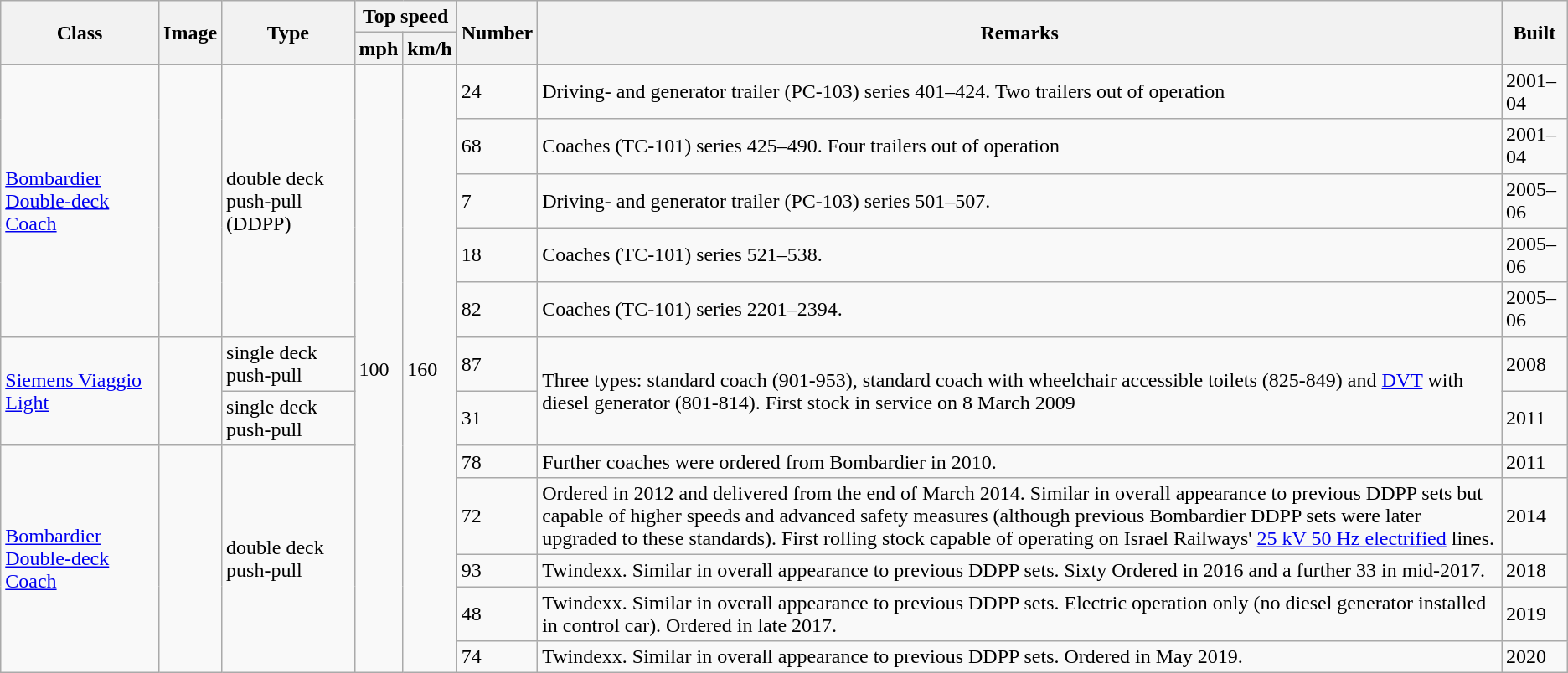<table class="wikitable">
<tr style="background:#f9f9f9;">
<th rowspan="2">Class</th>
<th rowspan="2">Image</th>
<th rowspan="2">Type</th>
<th colspan="2">Top speed</th>
<th rowspan="2">Number</th>
<th rowspan="2">Remarks</th>
<th rowspan="2">Built</th>
</tr>
<tr style="background:#f9f9f9;">
<th>mph</th>
<th>km/h</th>
</tr>
<tr>
<td rowspan="5"><a href='#'>Bombardier Double-deck Coach</a></td>
<td rowspan="5"></td>
<td rowspan="5">double deck push-pull (DDPP)</td>
<td rowspan="12">100</td>
<td rowspan="12">160</td>
<td>24</td>
<td>Driving- and generator trailer (PC-103) series 401–424. Two trailers out of operation</td>
<td>2001–04</td>
</tr>
<tr>
<td>68</td>
<td>Coaches (TC-101) series 425–490. Four trailers out of operation</td>
<td>2001–04</td>
</tr>
<tr>
<td>7</td>
<td>Driving- and generator trailer (PC-103) series 501–507.</td>
<td>2005–06</td>
</tr>
<tr>
<td>18</td>
<td>Coaches (TC-101) series 521–538.</td>
<td>2005–06</td>
</tr>
<tr>
<td>82</td>
<td>Coaches (TC-101) series 2201–2394.</td>
<td>2005–06</td>
</tr>
<tr>
<td rowspan="2"><a href='#'>Siemens Viaggio Light</a></td>
<td rowspan="2"></td>
<td>single deck push-pull</td>
<td>87</td>
<td rowspan="2">Three types: standard coach (901-953), standard coach with wheelchair accessible toilets (825-849) and <a href='#'>DVT</a> with diesel generator (801-814). First stock in service on 8 March 2009</td>
<td>2008</td>
</tr>
<tr>
<td>single deck push-pull</td>
<td>31</td>
<td>2011</td>
</tr>
<tr>
<td rowspan="5"><a href='#'>Bombardier Double-deck Coach</a></td>
<td rowspan="5"></td>
<td rowspan="5">double deck push-pull</td>
<td>78</td>
<td>Further coaches were ordered from Bombardier in 2010.</td>
<td>2011</td>
</tr>
<tr>
<td>72</td>
<td>Ordered in 2012 and delivered from the end of March 2014. Similar in overall appearance to previous DDPP sets but capable of higher speeds and advanced safety measures (although previous Bombardier DDPP sets were later upgraded to these standards). First rolling stock capable of operating on Israel Railways' <a href='#'>25 kV 50 Hz electrified</a> lines.</td>
<td>2014</td>
</tr>
<tr>
<td>93</td>
<td>Twindexx. Similar in overall appearance to previous DDPP sets. Sixty Ordered in 2016 and a further 33 in mid-2017.</td>
<td>2018</td>
</tr>
<tr>
<td>48</td>
<td>Twindexx. Similar in overall appearance to previous DDPP sets. Electric operation only (no diesel generator installed in control car). Ordered in late 2017.</td>
<td>2019</td>
</tr>
<tr>
<td>74</td>
<td>Twindexx. Similar in overall appearance to previous DDPP sets. Ordered in May 2019.</td>
<td>2020</td>
</tr>
</table>
